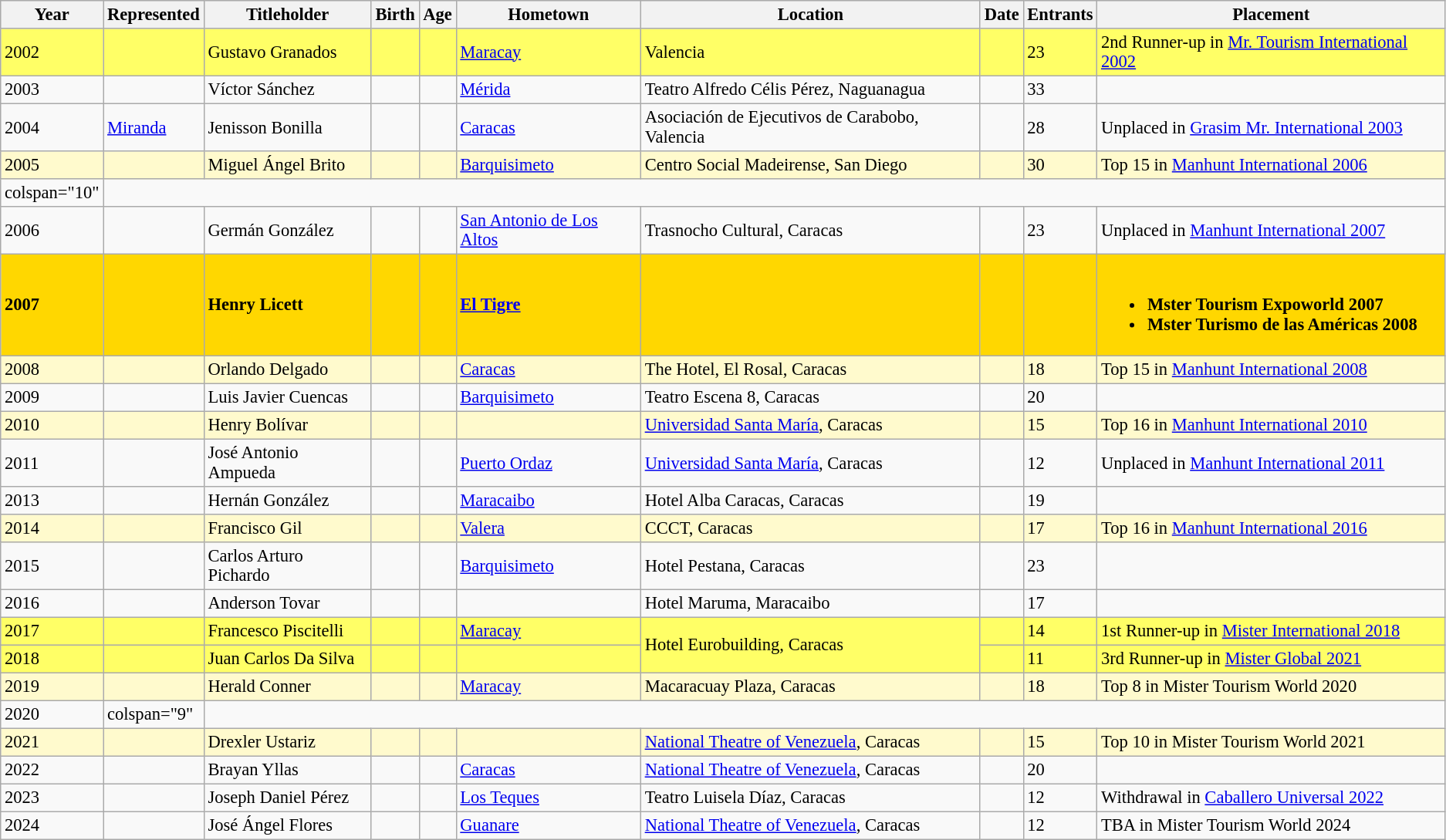<table class="wikitable sortable" style="margin: 0 1em 0 0; background: #f9f9f9; border: 1px #aaa solid; border-collapse: collapse; font-size: 94%;">
<tr bgcolor="efefef">
<th>Year</th>
<th>Represented</th>
<th>Titleholder</th>
<th>Birth</th>
<th>Age</th>
<th>Hometown</th>
<th>Location</th>
<th>Date</th>
<th>Entrants</th>
<th>Placement</th>
</tr>
<tr style="background-color:#FFFF66;">
<td>2002</td>
<td></td>
<td>Gustavo Granados</td>
<td></td>
<td></td>
<td><a href='#'>Maracay</a></td>
<td>Valencia</td>
<td></td>
<td>23</td>
<td>2nd Runner-up in <a href='#'>Mr. Tourism International 2002</a></td>
</tr>
<tr>
<td>2003</td>
<td></td>
<td>Víctor Sánchez</td>
<td></td>
<td></td>
<td><a href='#'>Mérida</a></td>
<td>Teatro Alfredo Célis Pérez, Naguanagua</td>
<td></td>
<td>33</td>
<td></td>
</tr>
<tr>
<td>2004</td>
<td> <a href='#'>Miranda</a></td>
<td>Jenisson Bonilla</td>
<td></td>
<td></td>
<td><a href='#'>Caracas</a></td>
<td>Asociación de Ejecutivos de Carabobo, Valencia</td>
<td></td>
<td>28</td>
<td>Unplaced in <a href='#'>Grasim Mr. International 2003</a></td>
</tr>
<tr style="background-color:#FFFACD;">
<td>2005</td>
<td></td>
<td>Miguel Ángel Brito</td>
<td></td>
<td></td>
<td><a href='#'>Barquisimeto</a></td>
<td>Centro Social Madeirense, San Diego</td>
<td></td>
<td>30</td>
<td>Top 15 in <a href='#'>Manhunt International 2006</a></td>
</tr>
<tr>
<td>colspan="10" </td>
</tr>
<tr>
<td>2006</td>
<td></td>
<td>Germán González</td>
<td></td>
<td></td>
<td><a href='#'>San Antonio de Los Altos</a></td>
<td>Trasnocho Cultural, Caracas</td>
<td></td>
<td>23</td>
<td>Unplaced in <a href='#'>Manhunt International 2007</a></td>
</tr>
<tr style="background-color:gold; font-weight: bold ">
<td>2007</td>
<td></td>
<td>Henry Licett</td>
<td></td>
<td></td>
<td><a href='#'>El Tigre</a></td>
<td></td>
<td></td>
<td></td>
<td><br><ul><li>Mster Tourism Expoworld 2007</li><li>Mster Turismo de las Américas 2008</li></ul></td>
</tr>
<tr style="background-color:#FFFACD;">
<td>2008</td>
<td></td>
<td>Orlando Delgado</td>
<td></td>
<td></td>
<td><a href='#'>Caracas</a></td>
<td>The Hotel, El Rosal, Caracas</td>
<td></td>
<td>18</td>
<td>Top 15 in <a href='#'>Manhunt International 2008</a></td>
</tr>
<tr>
<td>2009</td>
<td></td>
<td>Luis Javier Cuencas</td>
<td></td>
<td></td>
<td><a href='#'>Barquisimeto</a></td>
<td>Teatro Escena 8, Caracas</td>
<td></td>
<td>20</td>
<td></td>
</tr>
<tr style="background-color:#FFFACD;">
<td>2010</td>
<td></td>
<td>Henry Bolívar</td>
<td></td>
<td></td>
<td></td>
<td><a href='#'>Universidad Santa María</a>, Caracas</td>
<td></td>
<td>15</td>
<td>Top 16 in <a href='#'>Manhunt International 2010</a></td>
</tr>
<tr>
<td>2011</td>
<td></td>
<td>José Antonio Ampueda</td>
<td></td>
<td></td>
<td><a href='#'>Puerto Ordaz</a></td>
<td><a href='#'>Universidad Santa María</a>, Caracas</td>
<td></td>
<td>12</td>
<td>Unplaced in <a href='#'>Manhunt International 2011</a></td>
</tr>
<tr>
<td>2013</td>
<td></td>
<td>Hernán González</td>
<td></td>
<td></td>
<td><a href='#'>Maracaibo</a></td>
<td>Hotel Alba Caracas, Caracas</td>
<td></td>
<td>19</td>
<td></td>
</tr>
<tr style="background-color:#FFFACD;">
<td>2014</td>
<td></td>
<td>Francisco Gil</td>
<td></td>
<td></td>
<td><a href='#'>Valera</a></td>
<td>CCCT, Caracas</td>
<td></td>
<td>17</td>
<td>Top 16 in <a href='#'>Manhunt International 2016</a></td>
</tr>
<tr>
<td>2015</td>
<td></td>
<td>Carlos Arturo Pichardo</td>
<td></td>
<td></td>
<td><a href='#'>Barquisimeto</a></td>
<td>Hotel Pestana, Caracas</td>
<td></td>
<td>23</td>
<td></td>
</tr>
<tr>
<td>2016</td>
<td></td>
<td>Anderson Tovar</td>
<td></td>
<td></td>
<td></td>
<td>Hotel Maruma, Maracaibo</td>
<td></td>
<td>17</td>
<td></td>
</tr>
<tr style="background-color:#FFFF66;">
<td>2017</td>
<td></td>
<td>Francesco Piscitelli</td>
<td></td>
<td></td>
<td><a href='#'>Maracay</a></td>
<td rowspan="2">Hotel Eurobuilding, Caracas</td>
<td></td>
<td>14</td>
<td>1st Runner-up in <a href='#'>Mister International 2018</a></td>
</tr>
<tr style="background-color:#FFFF66;">
<td>2018</td>
<td></td>
<td>Juan Carlos Da Silva</td>
<td></td>
<td></td>
<td></td>
<td></td>
<td>11</td>
<td>3rd Runner-up in <a href='#'>Mister Global 2021</a></td>
</tr>
<tr style="background-color:#FFFACD;">
<td>2019</td>
<td></td>
<td>Herald Conner</td>
<td></td>
<td></td>
<td><a href='#'>Maracay</a></td>
<td>Macaracuay Plaza, Caracas</td>
<td></td>
<td>18</td>
<td>Top 8 in Mister Tourism World 2020</td>
</tr>
<tr>
<td>2020</td>
<td>colspan="9" </td>
</tr>
<tr style="background-color:#FFFACD;">
<td>2021</td>
<td></td>
<td>Drexler Ustariz</td>
<td></td>
<td></td>
<td></td>
<td><a href='#'>National Theatre of Venezuela</a>, Caracas</td>
<td></td>
<td>15</td>
<td>Top 10 in Mister Tourism World 2021</td>
</tr>
<tr>
<td>2022</td>
<td></td>
<td>Brayan Yllas</td>
<td></td>
<td></td>
<td><a href='#'>Caracas</a></td>
<td><a href='#'>National Theatre of Venezuela</a>, Caracas</td>
<td></td>
<td>20</td>
<td></td>
</tr>
<tr>
<td>2023</td>
<td></td>
<td>Joseph Daniel Pérez</td>
<td></td>
<td></td>
<td><a href='#'>Los Teques</a></td>
<td>Teatro Luisela Díaz, Caracas</td>
<td></td>
<td>12</td>
<td>Withdrawal in <a href='#'>Caballero Universal 2022</a></td>
</tr>
<tr>
<td>2024</td>
<td></td>
<td>José Ángel Flores</td>
<td></td>
<td></td>
<td><a href='#'>Guanare</a></td>
<td><a href='#'>National Theatre of Venezuela</a>, Caracas</td>
<td></td>
<td>12</td>
<td>TBA in Mister Tourism World 2024</td>
</tr>
</table>
